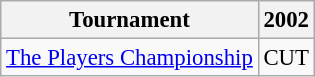<table class="wikitable" style="font-size:95%;text-align:center;">
<tr>
<th>Tournament</th>
<th>2002</th>
</tr>
<tr>
<td align=left><a href='#'>The Players Championship</a></td>
<td>CUT</td>
</tr>
</table>
